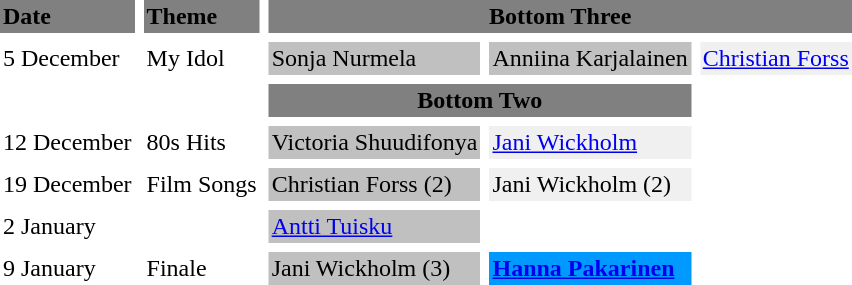<table cellpadding=2 cellspacing=6>
<tr style="background:gray;">
<td><strong>Date</strong></td>
<td><strong>Theme</strong></td>
<td colspan="3" style="text-align:center;"><strong>Bottom Three</strong></td>
</tr>
<tr>
<td>5 December</td>
<td>My Idol</td>
<td style="background:silver;">Sonja Nurmela</td>
<td style="background:silver;">Anniina Karjalainen</td>
<td style="background:#f0f0f0;"><a href='#'>Christian Forss</a></td>
</tr>
<tr>
<td></td>
<td></td>
<td colspan="2" style="background:gray; text-align:center;"><strong>Bottom Two</strong></td>
</tr>
<tr>
<td>12 December</td>
<td>80s Hits</td>
<td style="background:silver;">Victoria Shuudifonya</td>
<td style="background:#f0f0f0;"><a href='#'>Jani Wickholm</a></td>
</tr>
<tr>
<td>19 December</td>
<td>Film Songs</td>
<td style="background:silver;">Christian Forss (2)</td>
<td style="background:#f0f0f0;">Jani Wickholm (2)</td>
<td></td>
</tr>
<tr>
<td>2 January</td>
<td></td>
<td style="background:silver;"><a href='#'>Antti Tuisku</a></td>
<td></td>
<td></td>
</tr>
<tr>
<td>9 January</td>
<td>Finale</td>
<td style="background:silver;">Jani Wickholm (3)</td>
<td style="background:#09f;"><strong><a href='#'>Hanna Pakarinen</a></strong></td>
</tr>
</table>
